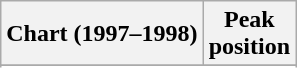<table class="wikitable sortable">
<tr>
<th>Chart (1997–1998)</th>
<th>Peak<br>position</th>
</tr>
<tr>
</tr>
<tr>
</tr>
<tr>
</tr>
</table>
